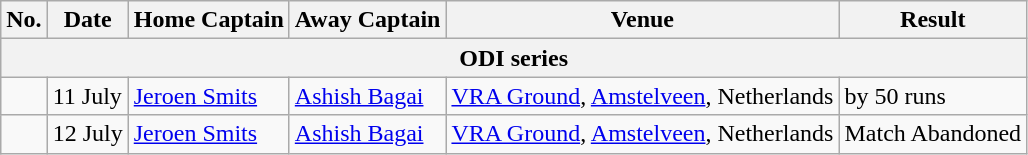<table class="wikitable">
<tr>
<th>No.</th>
<th>Date</th>
<th>Home Captain</th>
<th>Away Captain</th>
<th>Venue</th>
<th>Result</th>
</tr>
<tr>
<th colspan="9">ODI series</th>
</tr>
<tr>
<td></td>
<td>11 July</td>
<td><a href='#'>Jeroen Smits</a></td>
<td><a href='#'>Ashish Bagai</a></td>
<td><a href='#'>VRA Ground</a>, <a href='#'>Amstelveen</a>, Netherlands</td>
<td> by 50 runs</td>
</tr>
<tr>
<td></td>
<td>12 July</td>
<td><a href='#'>Jeroen Smits</a></td>
<td><a href='#'>Ashish Bagai</a></td>
<td><a href='#'>VRA Ground</a>, <a href='#'>Amstelveen</a>, Netherlands</td>
<td>Match Abandoned</td>
</tr>
</table>
